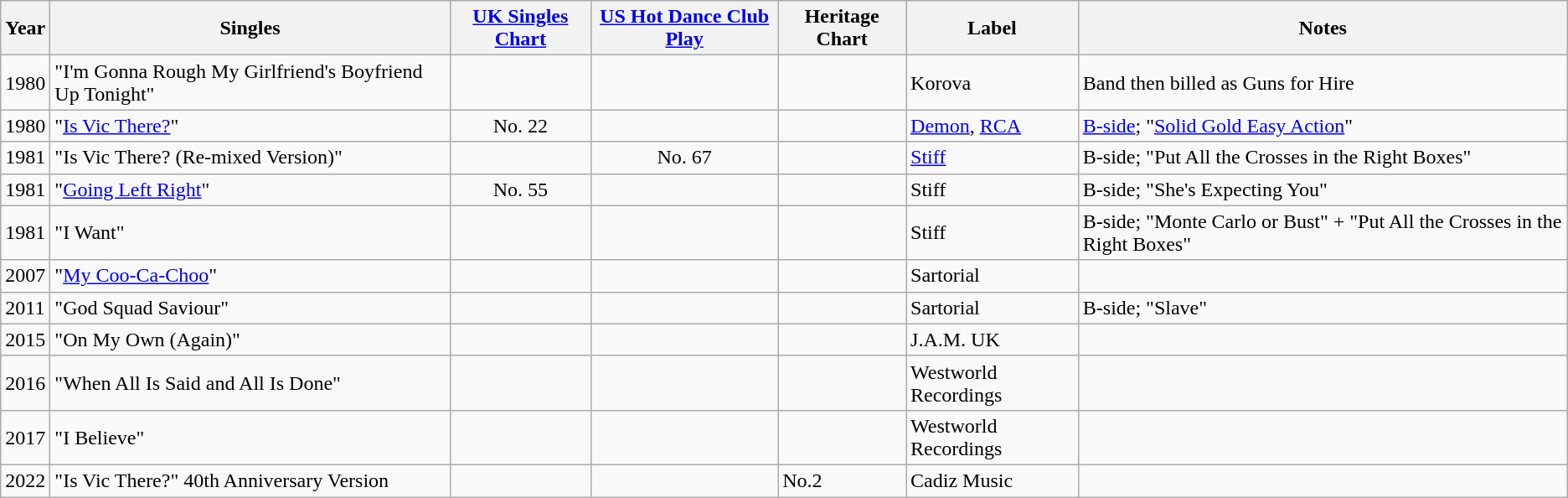<table class="wikitable">
<tr>
<th>Year</th>
<th>Singles</th>
<th><a href='#'>UK Singles Chart</a></th>
<th><a href='#'>US Hot Dance Club Play</a></th>
<th>Heritage Chart</th>
<th>Label</th>
<th>Notes</th>
</tr>
<tr>
<td>1980</td>
<td>"I'm Gonna Rough My Girlfriend's Boyfriend Up Tonight"</td>
<td></td>
<td></td>
<td></td>
<td>Korova</td>
<td>Band then billed as Guns for Hire</td>
</tr>
<tr>
<td>1980</td>
<td>"<a href='#'>Is Vic There?</a>"</td>
<td style="text-align:center;">No. 22</td>
<td></td>
<td></td>
<td><a href='#'>Demon</a>, <a href='#'>RCA</a></td>
<td><a href='#'>B-side</a>; "<a href='#'>Solid Gold Easy Action</a>"</td>
</tr>
<tr>
<td>1981</td>
<td>"Is Vic There? (Re-mixed Version)"</td>
<td></td>
<td style="text-align:center;">No. 67</td>
<td></td>
<td><a href='#'>Stiff</a></td>
<td>B-side; "Put All the Crosses in the Right Boxes"</td>
</tr>
<tr>
<td>1981</td>
<td>"<a href='#'>Going Left Right</a>"</td>
<td style="text-align:center;">No. 55</td>
<td></td>
<td></td>
<td>Stiff</td>
<td>B-side; "She's Expecting You"</td>
</tr>
<tr>
<td>1981</td>
<td>"I Want"</td>
<td></td>
<td></td>
<td></td>
<td>Stiff</td>
<td>B-side; "Monte Carlo or Bust" + "Put All the Crosses in the Right Boxes"</td>
</tr>
<tr>
<td>2007</td>
<td>"<a href='#'>My Coo-Ca-Choo</a>"</td>
<td></td>
<td></td>
<td></td>
<td>Sartorial</td>
<td></td>
</tr>
<tr>
<td>2011</td>
<td>"God Squad Saviour"</td>
<td></td>
<td></td>
<td></td>
<td>Sartorial</td>
<td>B-side; "Slave"</td>
</tr>
<tr>
<td>2015</td>
<td>"On My Own (Again)"</td>
<td></td>
<td></td>
<td></td>
<td>J.A.M. UK</td>
<td></td>
</tr>
<tr>
<td>2016</td>
<td>"When All Is Said and All Is Done"</td>
<td></td>
<td></td>
<td></td>
<td>Westworld Recordings</td>
<td></td>
</tr>
<tr>
<td>2017</td>
<td>"I Believe"</td>
<td></td>
<td></td>
<td></td>
<td>Westworld Recordings</td>
<td></td>
</tr>
<tr>
<td>2022</td>
<td>"Is Vic There?" 40th Anniversary Version</td>
<td></td>
<td></td>
<td>No.2</td>
<td>Cadiz Music</td>
<td></td>
</tr>
</table>
